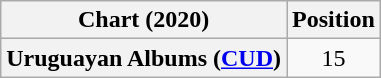<table class="wikitable sortable plainrowheaders" style="text-align:center">
<tr>
<th scope="col">Chart (2020)</th>
<th scope="col">Position</th>
</tr>
<tr>
<th scope="row">Uruguayan Albums (<a href='#'>CUD</a>)</th>
<td>15</td>
</tr>
</table>
